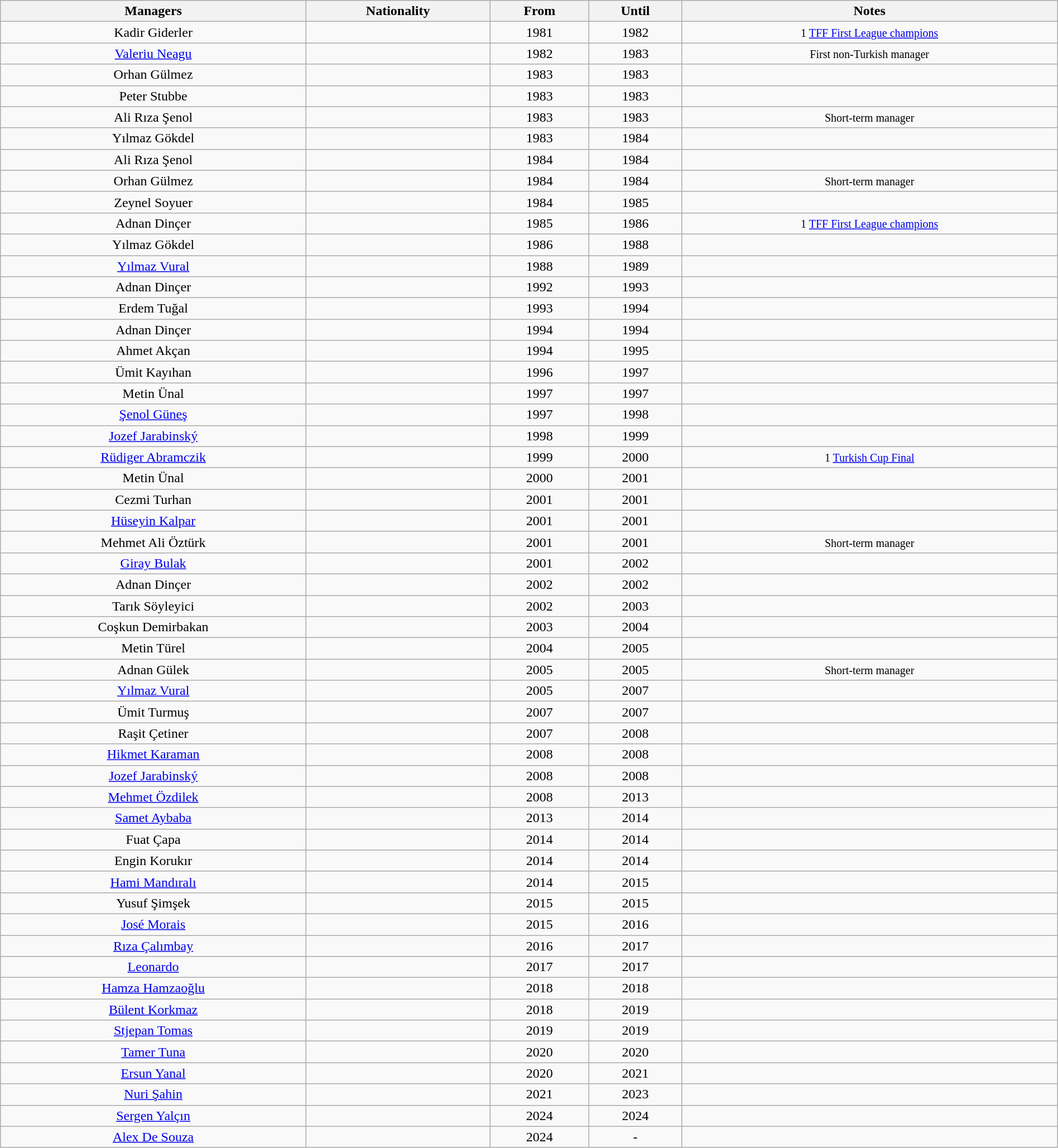<table class="wikitable" style="text-align:center; font-size:100%; width:100%">
<tr>
<th>Managers</th>
<th>Nationality</th>
<th>From</th>
<th>Until</th>
<th>Notes</th>
</tr>
<tr>
<td align=center>Kadir Giderler</td>
<td align=center></td>
<td align=center>1981</td>
<td align=center>1982</td>
<td align=center><small>1 <a href='#'>TFF First League champions</a></small></td>
</tr>
<tr>
<td align=center><a href='#'>Valeriu Neagu</a></td>
<td align=center></td>
<td align=center>1982</td>
<td align=center>1983</td>
<td align=center><small>First non-Turkish manager</small></td>
</tr>
<tr>
<td align=center>Orhan Gülmez</td>
<td align=center></td>
<td align=center>1983</td>
<td align=center>1983</td>
<td align=center></td>
</tr>
<tr>
<td align=center>Peter Stubbe</td>
<td align=center></td>
<td align=center>1983</td>
<td align=center>1983</td>
<td align=center></td>
</tr>
<tr>
<td align=center>Ali Rıza Şenol</td>
<td align=center></td>
<td align=center>1983</td>
<td align=center>1983</td>
<td align=center><small>Short-term manager</small></td>
</tr>
<tr>
<td align=center>Yılmaz Gökdel</td>
<td align=center></td>
<td align=center>1983</td>
<td align=center>1984</td>
<td align=center></td>
</tr>
<tr>
<td align=center>Ali Rıza Şenol</td>
<td align=center></td>
<td align=center>1984</td>
<td align=center>1984</td>
<td align=center></td>
</tr>
<tr>
<td align=center>Orhan Gülmez</td>
<td align=center></td>
<td align=center>1984</td>
<td align=center>1984</td>
<td align=center><small>Short-term manager</small></td>
</tr>
<tr>
<td align=center>Zeynel Soyuer</td>
<td align=center></td>
<td align=center>1984</td>
<td align=center>1985</td>
<td align=center></td>
</tr>
<tr>
<td align=center>Adnan Dinçer</td>
<td align=center></td>
<td align=center>1985</td>
<td align=center>1986</td>
<td align=center><small>1 <a href='#'>TFF First League champions</a></small></td>
</tr>
<tr>
<td align=center>Yılmaz Gökdel</td>
<td align=center></td>
<td align=center>1986</td>
<td align=center>1988</td>
<td align=center></td>
</tr>
<tr>
<td align=center><a href='#'>Yılmaz Vural</a></td>
<td align=center></td>
<td align=center>1988</td>
<td align=center>1989</td>
<td align=center></td>
</tr>
<tr>
<td align=center>Adnan Dinçer</td>
<td align=center></td>
<td align=center>1992</td>
<td align=center>1993</td>
<td align=center></td>
</tr>
<tr>
<td align=center>Erdem Tuğal</td>
<td align=center></td>
<td align=center>1993</td>
<td align=center>1994</td>
<td align=center></td>
</tr>
<tr>
<td align=center>Adnan Dinçer</td>
<td align=center></td>
<td align=center>1994</td>
<td align=center>1994</td>
<td align=center></td>
</tr>
<tr>
<td align=center>Ahmet Akçan</td>
<td align=center></td>
<td align=center>1994</td>
<td align=center>1995</td>
<td align=center></td>
</tr>
<tr>
<td align=center>Ümit Kayıhan</td>
<td align=center></td>
<td align=center>1996</td>
<td align=center>1997</td>
<td align=center></td>
</tr>
<tr>
<td align=center>Metin Ünal</td>
<td align=center></td>
<td align=center>1997</td>
<td align=center>1997</td>
<td align=center></td>
</tr>
<tr>
<td align=center><a href='#'>Şenol Güneş</a></td>
<td align=center></td>
<td align=center>1997</td>
<td align=center>1998</td>
<td align=center></td>
</tr>
<tr>
<td align=center><a href='#'>Jozef Jarabinský</a></td>
<td align=center></td>
<td align=center>1998</td>
<td align=center>1999</td>
<td align=center></td>
</tr>
<tr>
<td align=center><a href='#'>Rüdiger Abramczik</a></td>
<td align=center></td>
<td align=center>1999</td>
<td align=center>2000</td>
<td align=center><small>1 <a href='#'>Turkish Cup Final</a></small></td>
</tr>
<tr>
<td align=center>Metin Ünal</td>
<td align=center></td>
<td align=center>2000</td>
<td align=center>2001</td>
<td align=center></td>
</tr>
<tr>
<td align=center>Cezmi Turhan</td>
<td align=center></td>
<td align=center>2001</td>
<td align=center>2001</td>
<td align=center></td>
</tr>
<tr>
<td align=center><a href='#'>Hüseyin Kalpar</a></td>
<td align=center></td>
<td align=center>2001</td>
<td align=center>2001</td>
<td align=center></td>
</tr>
<tr>
<td align=center>Mehmet Ali Öztürk</td>
<td align=center></td>
<td align=center>2001</td>
<td align=center>2001</td>
<td align=center><small>Short-term manager</small></td>
</tr>
<tr>
<td align=center><a href='#'>Giray Bulak</a></td>
<td align=center></td>
<td align=center>2001</td>
<td align=center>2002</td>
<td align=center></td>
</tr>
<tr>
<td align=center>Adnan Dinçer</td>
<td align=center></td>
<td align=center>2002</td>
<td align=center>2002</td>
<td align=center></td>
</tr>
<tr>
<td align=center>Tarık Söyleyici</td>
<td align=center></td>
<td align=center>2002</td>
<td align=center>2003</td>
<td align=center></td>
</tr>
<tr>
<td align=center>Coşkun Demirbakan</td>
<td align=center></td>
<td align=center>2003</td>
<td align=center>2004</td>
<td align=center></td>
</tr>
<tr>
<td align=center>Metin Türel</td>
<td align=center></td>
<td align=center>2004</td>
<td align=center>2005</td>
<td align=center></td>
</tr>
<tr>
<td align=center>Adnan Gülek</td>
<td align=center></td>
<td align=center>2005</td>
<td align=center>2005</td>
<td align=center><small>Short-term manager</small></td>
</tr>
<tr>
<td align=center><a href='#'>Yılmaz Vural</a></td>
<td align=center></td>
<td align=center>2005</td>
<td align=center>2007</td>
<td align=center></td>
</tr>
<tr>
<td align=center>Ümit Turmuş</td>
<td align=center></td>
<td align=center>2007</td>
<td align=center>2007</td>
<td align=center></td>
</tr>
<tr>
<td align=center>Raşit Çetiner</td>
<td align=center></td>
<td align=center>2007</td>
<td align=center>2008</td>
<td align=center></td>
</tr>
<tr>
<td align=center><a href='#'>Hikmet Karaman</a></td>
<td align=center></td>
<td align=center>2008</td>
<td align=center>2008</td>
<td align=center></td>
</tr>
<tr>
<td align=center><a href='#'>Jozef Jarabinský</a></td>
<td align=center></td>
<td align=center>2008</td>
<td align=center>2008</td>
<td align=center></td>
</tr>
<tr>
<td align=center><a href='#'>Mehmet Özdilek</a></td>
<td align=center></td>
<td align=center>2008</td>
<td align=center>2013</td>
<td align=center></td>
</tr>
<tr>
<td align=center><a href='#'>Samet Aybaba</a></td>
<td align=center></td>
<td align=center>2013</td>
<td align=center>2014</td>
<td align=center></td>
</tr>
<tr>
<td align=center>Fuat Çapa</td>
<td align=center></td>
<td align=center>2014</td>
<td align=center>2014</td>
<td align=center></td>
</tr>
<tr>
<td align=center>Engin Korukır</td>
<td align=center></td>
<td align=center>2014</td>
<td align=center>2014</td>
<td align=center></td>
</tr>
<tr>
<td align=center><a href='#'>Hami Mandıralı</a></td>
<td align=center></td>
<td align=center>2014</td>
<td align=center>2015</td>
<td align=center></td>
</tr>
<tr>
<td align=center>Yusuf Şimşek</td>
<td align=center></td>
<td align=center>2015</td>
<td align=center>2015</td>
<td align=center></td>
</tr>
<tr>
<td align=center><a href='#'>José Morais</a></td>
<td align=center></td>
<td align=center>2015</td>
<td align=center>2016</td>
<td align=center></td>
</tr>
<tr>
<td align=center><a href='#'>Rıza Çalımbay</a></td>
<td align=center></td>
<td align=center>2016</td>
<td align=center>2017</td>
<td align=center></td>
</tr>
<tr>
<td align=center><a href='#'>Leonardo</a></td>
<td align=center></td>
<td align=center>2017</td>
<td align=center>2017</td>
<td align=center></td>
</tr>
<tr>
<td align=center><a href='#'>Hamza Hamzaoğlu</a></td>
<td align=center></td>
<td align=center>2018</td>
<td align=center>2018</td>
<td align=center></td>
</tr>
<tr>
<td align=center><a href='#'>Bülent Korkmaz</a></td>
<td align=center></td>
<td align=center>2018</td>
<td align=center>2019</td>
<td align=center></td>
</tr>
<tr>
<td align=center><a href='#'>Stjepan Tomas</a></td>
<td align=center></td>
<td align=center>2019</td>
<td align=center>2019</td>
<td align=center></td>
</tr>
<tr>
<td align=center><a href='#'>Tamer Tuna</a></td>
<td align=center></td>
<td align=center>2020</td>
<td align=center>2020</td>
<td align=center></td>
</tr>
<tr>
<td align=center><a href='#'>Ersun Yanal</a></td>
<td align=center></td>
<td align=center>2020</td>
<td align=center>2021</td>
<td align=center></td>
</tr>
<tr>
<td align=center><a href='#'>Nuri Şahin</a></td>
<td align=center></td>
<td align=center>2021</td>
<td align=center>2023</td>
<td align=center></td>
</tr>
<tr>
<td><a href='#'>Sergen Yalçın</a></td>
<td></td>
<td>2024</td>
<td>2024</td>
<td></td>
</tr>
<tr>
<td><a href='#'>Alex De Souza</a></td>
<td></td>
<td>2024</td>
<td>-</td>
<td></td>
</tr>
</table>
